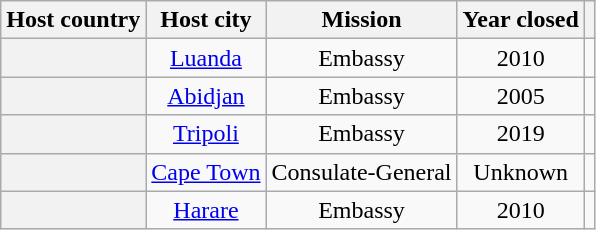<table class="wikitable plainrowheaders" style="text-align:center;">
<tr>
<th scope="col">Host country</th>
<th scope="col">Host city</th>
<th scope="col">Mission</th>
<th scope="col">Year closed</th>
<th scope="col"></th>
</tr>
<tr>
<th scope="row"></th>
<td><a href='#'>Luanda</a></td>
<td>Embassy</td>
<td>2010</td>
<td></td>
</tr>
<tr>
<th scope="row"></th>
<td><a href='#'>Abidjan</a></td>
<td>Embassy</td>
<td>2005</td>
<td></td>
</tr>
<tr>
<th scope="row"></th>
<td><a href='#'>Tripoli</a></td>
<td>Embassy</td>
<td>2019</td>
<td> <br></td>
</tr>
<tr>
<th scope="row"></th>
<td><a href='#'>Cape Town</a></td>
<td>Consulate-General</td>
<td>Unknown</td>
<td></td>
</tr>
<tr>
<th scope="row"></th>
<td><a href='#'>Harare</a></td>
<td>Embassy</td>
<td>2010</td>
<td></td>
</tr>
</table>
